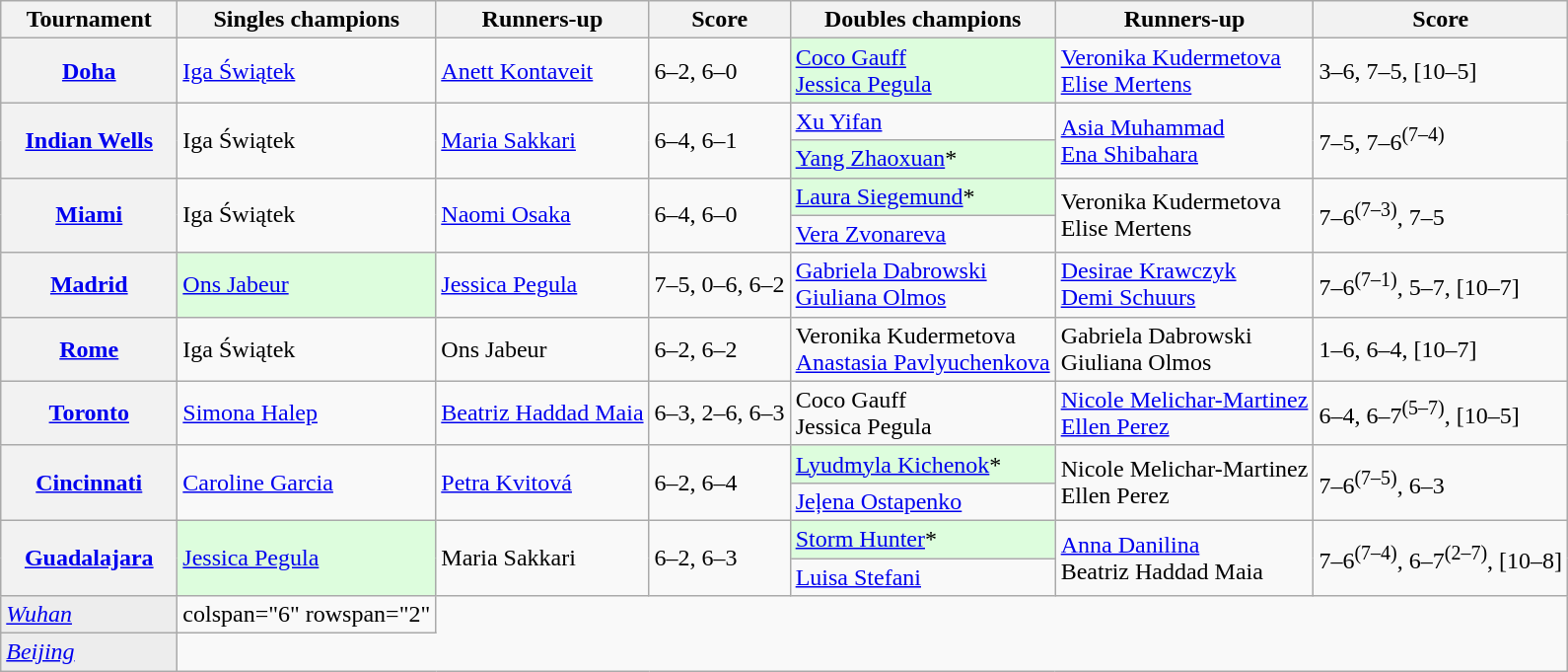<table class="wikitable plainrowheaders">
<tr>
<th scope="col" style="min-width:7em">Tournament</th>
<th scope="col">Singles champions</th>
<th scope="col">Runners-up</th>
<th scope="col">Score</th>
<th scope="col">Doubles champions</th>
<th scope="col">Runners-up</th>
<th scope="col">Score</th>
</tr>
<tr>
<th scope="row"><strong><a href='#'>Doha</a></strong><br></th>
<td> <a href='#'>Iga Świątek</a></td>
<td> <a href='#'>Anett Kontaveit</a></td>
<td>6–2, 6–0</td>
<td style="background:#ddfddd"> <a href='#'>Coco Gauff</a> <br>  <a href='#'>Jessica Pegula</a></td>
<td> <a href='#'>Veronika Kudermetova</a> <br>  <a href='#'>Elise Mertens</a></td>
<td>3–6, 7–5, [10–5]</td>
</tr>
<tr>
<th scope="row" rowspan=2><strong><a href='#'>Indian Wells</a></strong><br></th>
<td rowspan="2"> Iga Świątek</td>
<td rowspan="2"> <a href='#'>Maria Sakkari</a></td>
<td rowspan="2">6–4, 6–1</td>
<td> <a href='#'>Xu Yifan</a></td>
<td rowspan="2"> <a href='#'>Asia Muhammad</a> <br>  <a href='#'>Ena Shibahara</a></td>
<td rowspan="2">7–5, 7–6<sup>(7–4)</sup></td>
</tr>
<tr>
<td style="background:#ddfddd"> <a href='#'>Yang Zhaoxuan</a>*</td>
</tr>
<tr>
<th scope="row" rowspan=2><strong><a href='#'>Miami</a></strong><br></th>
<td rowspan="2"> Iga Świątek</td>
<td rowspan="2"> <a href='#'>Naomi Osaka</a></td>
<td rowspan="2">6–4, 6–0</td>
<td style="background:#ddfddd"> <a href='#'>Laura Siegemund</a>*</td>
<td rowspan="2"> Veronika Kudermetova <br>  Elise Mertens</td>
<td rowspan="2">7–6<sup>(7–3)</sup>, 7–5</td>
</tr>
<tr>
<td> <a href='#'>Vera Zvonareva</a></td>
</tr>
<tr>
<th scope="row"><strong><a href='#'>Madrid</a></strong><br></th>
<td style="background:#ddfddd"> <a href='#'>Ons Jabeur</a></td>
<td> <a href='#'>Jessica Pegula</a></td>
<td>7–5, 0–6, 6–2</td>
<td> <a href='#'>Gabriela Dabrowski</a> <br>  <a href='#'>Giuliana Olmos</a></td>
<td> <a href='#'>Desirae Krawczyk</a> <br>  <a href='#'>Demi Schuurs</a></td>
<td>7–6<sup>(7–1)</sup>, 5–7, [10–7]</td>
</tr>
<tr>
<th scope="row"><strong><a href='#'>Rome</a></strong><br></th>
<td> Iga Świątek</td>
<td> Ons Jabeur</td>
<td>6–2, 6–2</td>
<td> Veronika Kudermetova <br>  <a href='#'>Anastasia Pavlyuchenkova</a></td>
<td> Gabriela Dabrowski <br>  Giuliana Olmos</td>
<td>1–6, 6–4, [10–7]</td>
</tr>
<tr>
<th scope="row"><strong><a href='#'>Toronto</a></strong><br></th>
<td> <a href='#'>Simona Halep</a></td>
<td> <a href='#'>Beatriz Haddad Maia</a></td>
<td>6–3, 2–6, 6–3</td>
<td> Coco Gauff <br>  Jessica Pegula</td>
<td> <a href='#'>Nicole Melichar-Martinez</a> <br>  <a href='#'>Ellen Perez</a></td>
<td>6–4, 6–7<sup>(5–7)</sup>, [10–5]</td>
</tr>
<tr>
<th scope="row" rowspan=2><strong><a href='#'>Cincinnati</a></strong><br></th>
<td rowspan="2"> <a href='#'>Caroline Garcia</a></td>
<td rowspan="2"> <a href='#'>Petra Kvitová</a></td>
<td rowspan="2">6–2, 6–4</td>
<td style="background:#ddfddd"> <a href='#'>Lyudmyla Kichenok</a>*</td>
<td rowspan="2"> Nicole Melichar-Martinez <br>  Ellen Perez</td>
<td rowspan="2">7–6<sup>(7–5)</sup>, 6–3</td>
</tr>
<tr>
<td> <a href='#'>Jeļena Ostapenko</a></td>
</tr>
<tr>
<th scope="row" rowspan=2><strong><a href='#'>Guadalajara</a></strong><br></th>
<td style="background:#ddfddd;" rowspan=2> <a href='#'>Jessica Pegula</a></td>
<td rowspan=2> Maria Sakkari</td>
<td rowspan=2>6–2, 6–3</td>
<td style="background:#ddfddd"> <a href='#'>Storm Hunter</a>*</td>
<td rowspan="2"> <a href='#'>Anna Danilina</a><br>  Beatriz Haddad Maia</td>
<td rowspan="2">7–6<sup>(7–4)</sup>, 6–7<sup>(2–7)</sup>, [10–8]</td>
</tr>
<tr>
<td> <a href='#'>Luisa Stefani</a></td>
</tr>
<tr>
<td style="background:#ededed"><em><a href='#'>Wuhan</a></em></td>
<td>colspan="6" rowspan="2" </td>
</tr>
<tr>
<td style="background:#ededed"><em><a href='#'>Beijing</a></em></td>
</tr>
</table>
